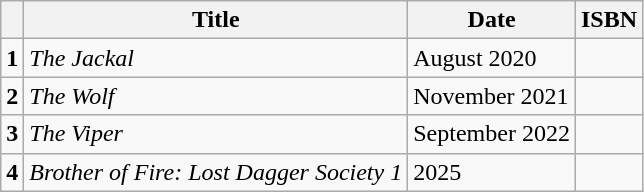<table class="wikitable">
<tr>
<th></th>
<th>Title</th>
<th>Date</th>
<th>ISBN</th>
</tr>
<tr>
<td><strong>1</strong></td>
<td><em>The Jackal</em></td>
<td>August 2020</td>
<td></td>
</tr>
<tr>
<td><strong>2</strong></td>
<td><em>The Wolf</em></td>
<td>November 2021</td>
<td></td>
</tr>
<tr>
<td><strong>3</strong></td>
<td><em>The Viper</em></td>
<td>September 2022</td>
<td></td>
</tr>
<tr>
<td><strong>4</strong></td>
<td><em>Brother of Fire: Lost Dagger Society 1</em></td>
<td>2025</td>
</tr>
</table>
